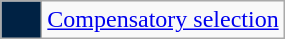<table class=wikitable>
<tr>
<td style="background:#024; width:20px; em;"></td>
<td><a href='#'>Compensatory selection</a></td>
</tr>
</table>
